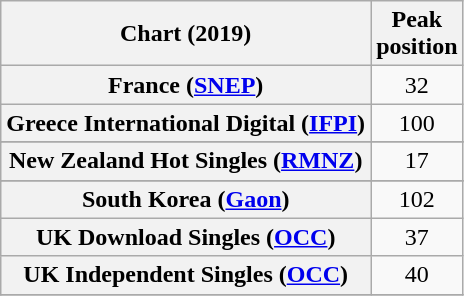<table class="wikitable sortable plainrowheaders" style="text-align:center">
<tr>
<th scope="col">Chart (2019)</th>
<th scope="col">Peak<br>position</th>
</tr>
<tr>
<th scope="row">France (<a href='#'>SNEP</a>)</th>
<td>32</td>
</tr>
<tr>
<th scope="row">Greece International Digital (<a href='#'>IFPI</a>)</th>
<td>100</td>
</tr>
<tr>
</tr>
<tr>
<th scope="row">New Zealand Hot Singles (<a href='#'>RMNZ</a>)</th>
<td>17</td>
</tr>
<tr>
</tr>
<tr>
<th scope="row">South Korea (<a href='#'>Gaon</a>)</th>
<td>102</td>
</tr>
<tr>
<th scope="row">UK Download Singles (<a href='#'>OCC</a>)</th>
<td>37</td>
</tr>
<tr>
<th scope="row">UK Independent Singles (<a href='#'>OCC</a>)</th>
<td>40</td>
</tr>
<tr>
</tr>
</table>
